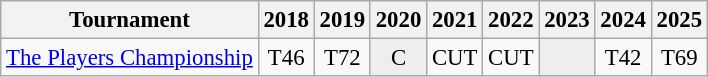<table class="wikitable" style="font-size:95%;text-align:center;">
<tr>
<th>Tournament</th>
<th>2018</th>
<th>2019</th>
<th>2020</th>
<th>2021</th>
<th>2022</th>
<th>2023</th>
<th>2024</th>
<th>2025</th>
</tr>
<tr>
<td align=left><a href='#'>The Players Championship</a></td>
<td>T46</td>
<td>T72</td>
<td style="background:#eeeeee;">C</td>
<td>CUT</td>
<td>CUT</td>
<td style="background:#eeeeee;"></td>
<td>T42</td>
<td>T69</td>
</tr>
</table>
